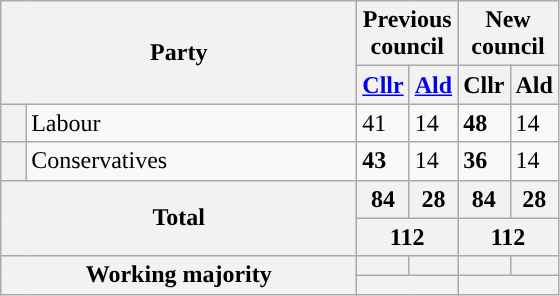<table class="wikitable">
<tr>
<th colspan="2" rowspan="2" style="width: 230px">Party</th>
<th valign=top colspan="2" style="width: 30px">Previous council</th>
<th valign=top colspan="2" style="width: 30px">New council</th>
</tr>
<tr>
<th><a href='#'>Cllr</a></th>
<th><a href='#'>Ald</a></th>
<th>Cllr</th>
<th>Ald</th>
</tr>
<tr>
<th style="background-color: "></th>
<td>Labour</td>
<td>41</td>
<td>14</td>
<td><strong>48</strong></td>
<td>14</td>
</tr>
<tr>
<th style="background-color: "></th>
<td>Conservatives</td>
<td><strong>43</strong></td>
<td>14</td>
<td><strong>36</strong></td>
<td>14</td>
</tr>
<tr>
<th colspan="2" rowspan="2">Total</th>
<th style="text-align: center">84</th>
<th style="text-align: center">28</th>
<th style="text-align: center">84</th>
<th style="text-align: center">28</th>
</tr>
<tr>
<th colspan="2" style="text-align: center">112</th>
<th colspan="2" style="text-align: center">112</th>
</tr>
<tr>
<th colspan="2" rowspan="2">Working majority</th>
<th></th>
<th></th>
<th></th>
<th></th>
</tr>
<tr>
<th colspan="2"></th>
<th colspan="2"></th>
</tr>
</table>
